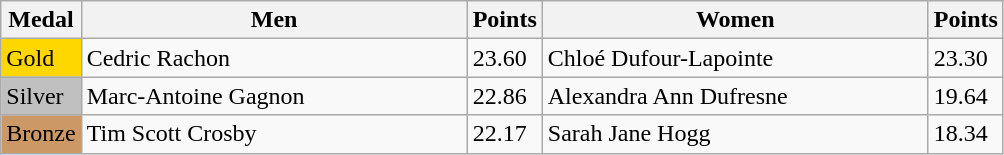<table class="wikitable">
<tr>
<th>Medal</th>
<th width="250">Men</th>
<th>Points</th>
<th width="250">Women</th>
<th>Points</th>
</tr>
<tr>
<td bgcolor="gold">Gold</td>
<td> Cedric Rachon</td>
<td>23.60</td>
<td> Chloé Dufour-Lapointe</td>
<td>23.30</td>
</tr>
<tr>
<td bgcolor="silver">Silver</td>
<td> Marc-Antoine Gagnon</td>
<td>22.86</td>
<td> Alexandra Ann Dufresne</td>
<td>19.64</td>
</tr>
<tr>
<td bgcolor="CC9966">Bronze</td>
<td> Tim Scott Crosby</td>
<td>22.17</td>
<td> Sarah Jane Hogg</td>
<td>18.34</td>
</tr>
</table>
